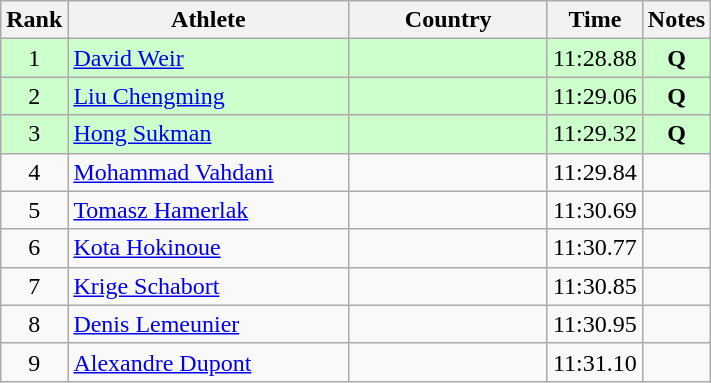<table class="wikitable sortable" style="text-align:center">
<tr>
<th>Rank</th>
<th style="width:180px">Athlete</th>
<th style="width:125px">Country</th>
<th>Time</th>
<th>Notes</th>
</tr>
<tr style="background:#cfc;">
<td>1</td>
<td style="text-align:left;"><a href='#'>David Weir</a></td>
<td style="text-align:left;"></td>
<td>11:28.88</td>
<td><strong>Q</strong></td>
</tr>
<tr style="background:#cfc;">
<td>2</td>
<td style="text-align:left;"><a href='#'>Liu Chengming</a></td>
<td style="text-align:left;"></td>
<td>11:29.06</td>
<td><strong>Q</strong></td>
</tr>
<tr style="background:#cfc;">
<td>3</td>
<td style="text-align:left;"><a href='#'>Hong Sukman</a></td>
<td style="text-align:left;"></td>
<td>11:29.32</td>
<td><strong>Q</strong></td>
</tr>
<tr>
<td>4</td>
<td style="text-align:left;"><a href='#'>Mohammad Vahdani</a></td>
<td style="text-align:left;"></td>
<td>11:29.84</td>
<td></td>
</tr>
<tr>
<td>5</td>
<td style="text-align:left;"><a href='#'>Tomasz Hamerlak</a></td>
<td style="text-align:left;"></td>
<td>11:30.69</td>
<td></td>
</tr>
<tr>
<td>6</td>
<td style="text-align:left;"><a href='#'>Kota Hokinoue</a></td>
<td style="text-align:left;"></td>
<td>11:30.77</td>
<td></td>
</tr>
<tr>
<td>7</td>
<td style="text-align:left;"><a href='#'>Krige Schabort</a></td>
<td style="text-align:left;"></td>
<td>11:30.85</td>
<td></td>
</tr>
<tr>
<td>8</td>
<td style="text-align:left;"><a href='#'>Denis Lemeunier</a></td>
<td style="text-align:left;"></td>
<td>11:30.95</td>
<td></td>
</tr>
<tr>
<td>9</td>
<td style="text-align:left;"><a href='#'>Alexandre Dupont</a></td>
<td style="text-align:left;"></td>
<td>11:31.10</td>
<td></td>
</tr>
</table>
